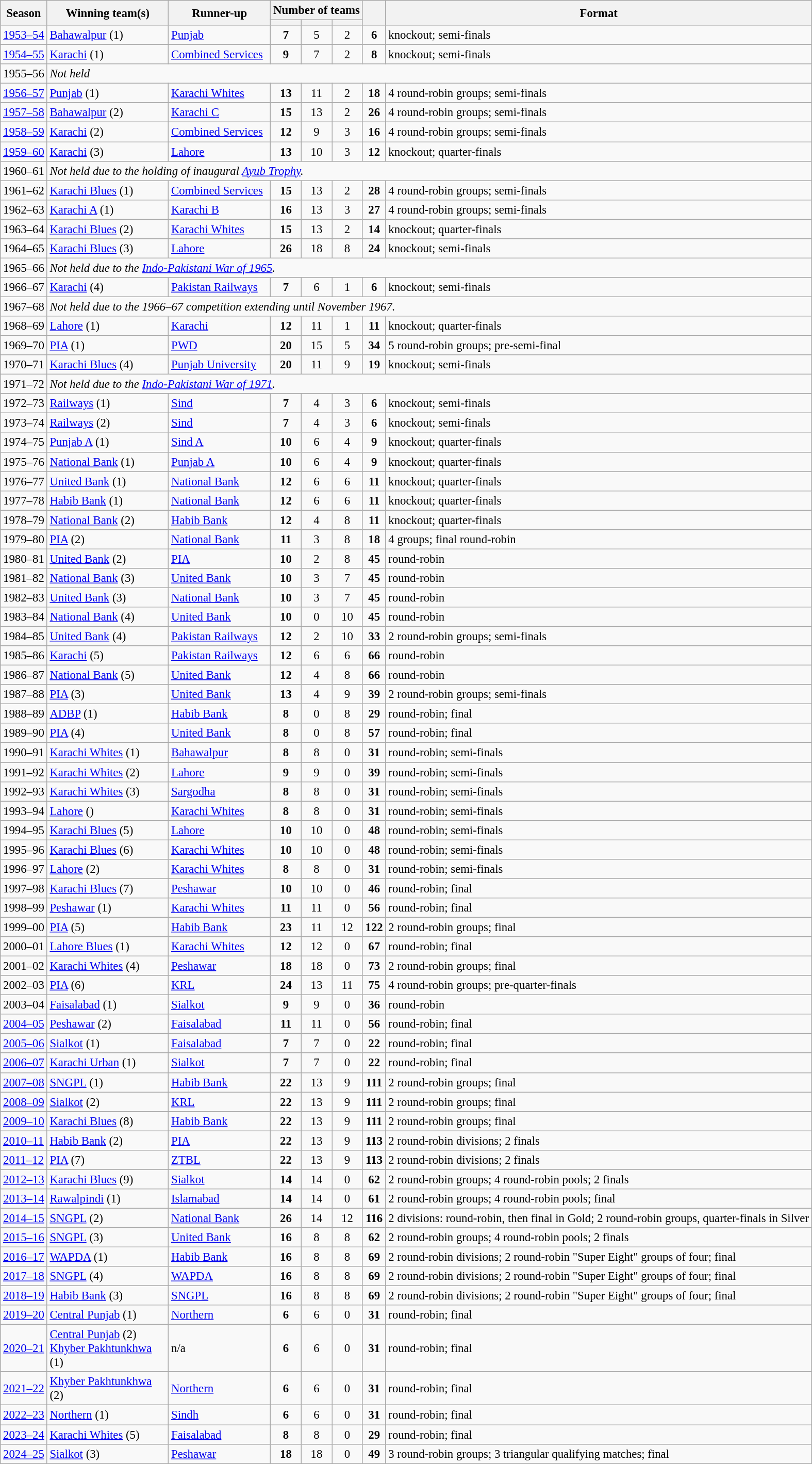<table class="wikitable sortable" style="font-size:95%">
<tr>
<th rowspan=2>Season</th>
<th style="width:150px;" rowspan=2>Winning team(s)</th>
<th style="width:125px;" rowspan=2>Runner-up</th>
<th colspan=3>Number of teams</th>
<th rowspan=2></th>
<th rowspan=2>Format</th>
</tr>
<tr>
<th></th>
<th></th>
<th></th>
</tr>
<tr>
<td><a href='#'>1953–54</a></td>
<td><a href='#'>Bahawalpur</a> (1)</td>
<td><a href='#'>Punjab</a></td>
<td align=center><strong>7</strong></td>
<td align=center>5</td>
<td align=center>2</td>
<td align=center><strong>6</strong></td>
<td>knockout; semi-finals</td>
</tr>
<tr>
<td><a href='#'>1954–55</a></td>
<td><a href='#'>Karachi</a> (1)</td>
<td><a href='#'>Combined Services</a></td>
<td align=center><strong>9</strong></td>
<td align=center>7</td>
<td align=center>2</td>
<td align=center><strong>8</strong></td>
<td>knockout; semi-finals</td>
</tr>
<tr>
<td>1955–56</td>
<td colspan=7><em>Not held</em></td>
</tr>
<tr>
<td><a href='#'>1956–57</a></td>
<td><a href='#'>Punjab</a> (1)</td>
<td><a href='#'>Karachi Whites</a></td>
<td align=center><strong>13</strong></td>
<td align=center>11</td>
<td align=center>2</td>
<td align=center><strong>18</strong></td>
<td>4 round-robin groups; semi-finals</td>
</tr>
<tr>
<td><a href='#'>1957–58</a></td>
<td><a href='#'>Bahawalpur</a> (2)</td>
<td><a href='#'>Karachi C</a></td>
<td align=center><strong>15</strong></td>
<td align=center>13</td>
<td align=center>2</td>
<td align=center><strong>26</strong></td>
<td>4 round-robin groups; semi-finals</td>
</tr>
<tr>
<td><a href='#'>1958–59</a></td>
<td><a href='#'>Karachi</a> (2)</td>
<td><a href='#'>Combined Services</a></td>
<td align=center><strong>12</strong></td>
<td align=center>9</td>
<td align=center>3</td>
<td align=center><strong>16</strong></td>
<td>4 round-robin groups; semi-finals</td>
</tr>
<tr>
<td><a href='#'>1959–60</a></td>
<td><a href='#'>Karachi</a> (3)</td>
<td><a href='#'>Lahore</a></td>
<td align=center><strong>13</strong></td>
<td align=center>10</td>
<td align=center>3</td>
<td align=center><strong>12</strong></td>
<td>knockout; quarter-finals</td>
</tr>
<tr>
<td>1960–61</td>
<td colspan=7><em>Not held due to the holding of inaugural <a href='#'>Ayub Trophy</a>.</em></td>
</tr>
<tr>
<td>1961–62</td>
<td><a href='#'>Karachi Blues</a> (1)</td>
<td><a href='#'>Combined Services</a></td>
<td align=center><strong>15</strong></td>
<td align=center>13</td>
<td align=center>2</td>
<td align=center><strong>28</strong></td>
<td>4 round-robin groups; semi-finals</td>
</tr>
<tr>
<td>1962–63</td>
<td><a href='#'>Karachi A</a> (1)</td>
<td><a href='#'>Karachi B</a></td>
<td align=center><strong>16</strong></td>
<td align=center>13</td>
<td align=center>3</td>
<td align=center><strong>27</strong></td>
<td>4 round-robin groups; semi-finals</td>
</tr>
<tr>
<td>1963–64</td>
<td><a href='#'>Karachi Blues</a> (2)</td>
<td><a href='#'>Karachi Whites</a></td>
<td align=center><strong>15</strong></td>
<td align=center>13</td>
<td align=center>2</td>
<td align=center><strong>14</strong></td>
<td>knockout; quarter-finals</td>
</tr>
<tr>
<td>1964–65</td>
<td><a href='#'>Karachi Blues</a> (3)</td>
<td><a href='#'>Lahore</a></td>
<td align=center><strong>26</strong></td>
<td align=center>18</td>
<td align=center>8</td>
<td align=center><strong>24</strong></td>
<td>knockout; semi-finals</td>
</tr>
<tr>
<td>1965–66</td>
<td colspan=7><em>Not held due to the <a href='#'>Indo-Pakistani War of 1965</a>.</em></td>
</tr>
<tr>
<td>1966–67</td>
<td><a href='#'>Karachi</a> (4)</td>
<td><a href='#'>Pakistan Railways</a></td>
<td align=center><strong>7</strong></td>
<td align=center>6</td>
<td align=center>1</td>
<td align=center><strong>6</strong></td>
<td>knockout; semi-finals</td>
</tr>
<tr>
<td>1967–68</td>
<td colspan=7><em>Not held due to the 1966–67 competition extending until November 1967.</em></td>
</tr>
<tr>
<td>1968–69</td>
<td><a href='#'>Lahore</a> (1)</td>
<td><a href='#'>Karachi</a></td>
<td align=center><strong>12</strong></td>
<td align=center>11</td>
<td align=center>1</td>
<td align=center><strong>11</strong></td>
<td>knockout; quarter-finals</td>
</tr>
<tr>
<td>1969–70</td>
<td><a href='#'>PIA</a> (1)</td>
<td><a href='#'>PWD</a></td>
<td align=center><strong>20</strong></td>
<td align=center>15</td>
<td align=center>5</td>
<td align=center><strong>34</strong></td>
<td>5 round-robin groups; pre-semi-final</td>
</tr>
<tr>
<td>1970–71</td>
<td><a href='#'>Karachi Blues</a> (4)</td>
<td><a href='#'>Punjab University</a></td>
<td align=center><strong>20</strong></td>
<td align=center>11</td>
<td align=center>9</td>
<td align=center><strong>19</strong></td>
<td>knockout; semi-finals</td>
</tr>
<tr>
<td>1971–72</td>
<td colspan=7><em>Not held due to the <a href='#'>Indo-Pakistani War of 1971</a>.</em></td>
</tr>
<tr>
<td>1972–73</td>
<td><a href='#'>Railways</a> (1)</td>
<td><a href='#'>Sind</a></td>
<td align=center><strong>7</strong></td>
<td align=center>4</td>
<td align=center>3</td>
<td align=center><strong>6</strong></td>
<td>knockout; semi-finals</td>
</tr>
<tr>
<td>1973–74</td>
<td><a href='#'>Railways</a> (2)</td>
<td><a href='#'>Sind</a></td>
<td align=center><strong>7</strong></td>
<td align=center>4</td>
<td align=center>3</td>
<td align=center><strong>6</strong></td>
<td>knockout; semi-finals</td>
</tr>
<tr>
<td>1974–75</td>
<td><a href='#'>Punjab A</a> (1)</td>
<td><a href='#'>Sind A</a></td>
<td align=center><strong>10</strong></td>
<td align=center>6</td>
<td align=center>4</td>
<td align=center><strong>9</strong></td>
<td>knockout; quarter-finals</td>
</tr>
<tr>
<td>1975–76</td>
<td><a href='#'>National Bank</a> (1)</td>
<td><a href='#'>Punjab A</a></td>
<td align=center><strong>10</strong></td>
<td align=center>6</td>
<td align=center>4</td>
<td align=center><strong>9</strong></td>
<td>knockout; quarter-finals</td>
</tr>
<tr>
<td>1976–77</td>
<td><a href='#'>United Bank</a> (1)</td>
<td><a href='#'>National Bank</a></td>
<td align=center><strong>12</strong></td>
<td align=center>6</td>
<td align=center>6</td>
<td align=center><strong>11</strong></td>
<td>knockout; quarter-finals</td>
</tr>
<tr>
<td>1977–78</td>
<td><a href='#'>Habib Bank</a> (1)</td>
<td><a href='#'>National Bank</a></td>
<td align=center><strong>12</strong></td>
<td align=center>6</td>
<td align=center>6</td>
<td align=center><strong>11</strong></td>
<td>knockout; quarter-finals</td>
</tr>
<tr>
<td>1978–79</td>
<td><a href='#'>National Bank</a> (2)</td>
<td><a href='#'>Habib Bank</a></td>
<td align=center><strong>12</strong></td>
<td align=center>4</td>
<td align=center>8</td>
<td align=center><strong>11</strong></td>
<td>knockout; quarter-finals</td>
</tr>
<tr>
<td>1979–80</td>
<td><a href='#'>PIA</a> (2)</td>
<td><a href='#'>National Bank</a></td>
<td align=center><strong>11</strong></td>
<td align=center>3</td>
<td align=center>8</td>
<td align=center><strong>18</strong></td>
<td>4 groups; final round-robin</td>
</tr>
<tr>
<td>1980–81</td>
<td><a href='#'>United Bank</a> (2)</td>
<td><a href='#'>PIA</a></td>
<td align=center><strong>10</strong></td>
<td align=center>2</td>
<td align=center>8</td>
<td align=center><strong>45</strong></td>
<td>round-robin</td>
</tr>
<tr>
<td>1981–82</td>
<td><a href='#'>National Bank</a> (3)</td>
<td><a href='#'>United Bank</a></td>
<td align=center><strong>10</strong></td>
<td align=center>3</td>
<td align=center>7</td>
<td align=center><strong>45</strong></td>
<td>round-robin</td>
</tr>
<tr>
<td>1982–83</td>
<td><a href='#'>United Bank</a> (3)</td>
<td><a href='#'>National Bank</a></td>
<td align=center><strong>10</strong></td>
<td align=center>3</td>
<td align=center>7</td>
<td align=center><strong>45</strong></td>
<td>round-robin</td>
</tr>
<tr>
<td>1983–84</td>
<td><a href='#'>National Bank</a> (4)</td>
<td><a href='#'>United Bank</a></td>
<td align=center><strong>10</strong></td>
<td align=center>0</td>
<td align=center>10</td>
<td align=center><strong>45</strong></td>
<td>round-robin</td>
</tr>
<tr>
<td>1984–85</td>
<td><a href='#'>United Bank</a> (4)</td>
<td><a href='#'>Pakistan Railways</a></td>
<td align=center><strong>12</strong></td>
<td align=center>2</td>
<td align=center>10</td>
<td align=center><strong>33</strong></td>
<td>2 round-robin groups; semi-finals</td>
</tr>
<tr>
<td>1985–86</td>
<td><a href='#'>Karachi</a> (5)</td>
<td><a href='#'>Pakistan Railways</a></td>
<td align=center><strong>12</strong></td>
<td align=center>6</td>
<td align=center>6</td>
<td align=center><strong>66</strong></td>
<td>round-robin</td>
</tr>
<tr>
<td>1986–87</td>
<td><a href='#'>National Bank</a> (5)</td>
<td><a href='#'>United Bank</a></td>
<td align=center><strong>12</strong></td>
<td align=center>4</td>
<td align=center>8</td>
<td align=center><strong>66</strong></td>
<td>round-robin</td>
</tr>
<tr>
<td>1987–88</td>
<td><a href='#'>PIA</a> (3)</td>
<td><a href='#'>United Bank</a></td>
<td align=center><strong>13</strong></td>
<td align=center>4</td>
<td align=center>9</td>
<td align=center><strong>39</strong></td>
<td>2 round-robin groups; semi-finals</td>
</tr>
<tr>
<td>1988–89</td>
<td><a href='#'>ADBP</a> (1)</td>
<td><a href='#'>Habib Bank</a></td>
<td align=center><strong>8</strong></td>
<td align=center>0</td>
<td align=center>8</td>
<td align=center><strong>29</strong></td>
<td>round-robin; final</td>
</tr>
<tr>
<td>1989–90</td>
<td><a href='#'>PIA</a> (4)</td>
<td><a href='#'>United Bank</a></td>
<td align=center><strong>8</strong></td>
<td align=center>0</td>
<td align=center>8</td>
<td align=center><strong>57</strong></td>
<td>round-robin; final</td>
</tr>
<tr>
<td>1990–91</td>
<td><a href='#'>Karachi Whites</a> (1)</td>
<td><a href='#'>Bahawalpur</a></td>
<td align=center><strong>8</strong></td>
<td align=center>8</td>
<td align=center>0</td>
<td align=center><strong>31</strong></td>
<td>round-robin; semi-finals</td>
</tr>
<tr>
<td>1991–92</td>
<td><a href='#'>Karachi Whites</a> (2)</td>
<td><a href='#'>Lahore</a></td>
<td align=center><strong>9</strong></td>
<td align=center>9</td>
<td align=center>0</td>
<td align=center><strong>39</strong></td>
<td>round-robin; semi-finals</td>
</tr>
<tr>
<td>1992–93</td>
<td><a href='#'>Karachi Whites</a> (3)</td>
<td><a href='#'>Sargodha</a></td>
<td align=center><strong>8</strong></td>
<td align=center>8</td>
<td align=center>0</td>
<td align=center><strong>31</strong></td>
<td>round-robin; semi-finals</td>
</tr>
<tr>
<td>1993–94</td>
<td><a href='#'>Lahore</a> ()</td>
<td><a href='#'>Karachi Whites</a></td>
<td align=center><strong>8</strong></td>
<td align=center>8</td>
<td align=center>0</td>
<td align=center><strong>31</strong></td>
<td>round-robin; semi-finals</td>
</tr>
<tr>
<td>1994–95</td>
<td><a href='#'>Karachi Blues</a> (5)</td>
<td><a href='#'>Lahore</a></td>
<td align=center><strong>10</strong></td>
<td align=center>10</td>
<td align=center>0</td>
<td align=center><strong>48</strong></td>
<td>round-robin; semi-finals</td>
</tr>
<tr>
<td>1995–96</td>
<td><a href='#'>Karachi Blues</a> (6)</td>
<td><a href='#'>Karachi Whites</a></td>
<td align=center><strong>10</strong></td>
<td align=center>10</td>
<td align=center>0</td>
<td align=center><strong>48</strong></td>
<td>round-robin; semi-finals</td>
</tr>
<tr>
<td>1996–97</td>
<td><a href='#'>Lahore</a> (2)</td>
<td><a href='#'>Karachi Whites</a></td>
<td align=center><strong>8</strong></td>
<td align=center>8</td>
<td align=center>0</td>
<td align=center><strong>31</strong></td>
<td>round-robin; semi-finals</td>
</tr>
<tr>
<td>1997–98</td>
<td><a href='#'>Karachi Blues</a> (7)</td>
<td><a href='#'>Peshawar</a></td>
<td align=center><strong>10</strong></td>
<td align=center>10</td>
<td align=center>0</td>
<td align=center><strong>46</strong></td>
<td>round-robin; final</td>
</tr>
<tr>
<td>1998–99</td>
<td><a href='#'>Peshawar</a> (1)</td>
<td><a href='#'>Karachi Whites</a></td>
<td align=center><strong>11</strong></td>
<td align=center>11</td>
<td align=center>0</td>
<td align=center><strong>56</strong></td>
<td>round-robin; final</td>
</tr>
<tr>
<td>1999–00</td>
<td><a href='#'>PIA</a> (5)</td>
<td><a href='#'>Habib Bank</a></td>
<td align=center><strong>23</strong></td>
<td align=center>11</td>
<td align=center>12</td>
<td align=center><strong>122</strong></td>
<td>2 round-robin groups; final</td>
</tr>
<tr>
<td>2000–01</td>
<td><a href='#'>Lahore Blues</a> (1)</td>
<td><a href='#'>Karachi Whites</a></td>
<td align=center><strong>12</strong></td>
<td align=center>12</td>
<td align=center>0</td>
<td align=center><strong>67</strong></td>
<td>round-robin; final</td>
</tr>
<tr>
<td>2001–02</td>
<td><a href='#'>Karachi Whites</a> (4)</td>
<td><a href='#'>Peshawar</a></td>
<td align=center><strong>18</strong></td>
<td align=center>18</td>
<td align=center>0</td>
<td align=center><strong>73</strong></td>
<td>2 round-robin groups; final</td>
</tr>
<tr>
<td>2002–03</td>
<td><a href='#'>PIA</a> (6)</td>
<td><a href='#'>KRL</a></td>
<td align=center><strong>24</strong></td>
<td align=center>13</td>
<td align=center>11</td>
<td align=center><strong>75</strong></td>
<td>4 round-robin groups; pre-quarter-finals</td>
</tr>
<tr>
<td>2003–04</td>
<td><a href='#'>Faisalabad</a> (1)</td>
<td><a href='#'>Sialkot</a></td>
<td align=center><strong>9</strong></td>
<td align=center>9</td>
<td align=center>0</td>
<td align=center><strong>36</strong></td>
<td>round-robin</td>
</tr>
<tr>
<td><a href='#'>2004–05</a></td>
<td><a href='#'>Peshawar</a> (2)</td>
<td><a href='#'>Faisalabad</a></td>
<td align=center><strong>11</strong></td>
<td align=center>11</td>
<td align=center>0</td>
<td align=center><strong>56</strong></td>
<td>round-robin; final</td>
</tr>
<tr>
<td><a href='#'>2005–06</a></td>
<td><a href='#'>Sialkot</a> (1)</td>
<td><a href='#'>Faisalabad</a></td>
<td align=center><strong>7</strong></td>
<td align=center>7</td>
<td align=center>0</td>
<td align=center><strong>22</strong></td>
<td>round-robin; final</td>
</tr>
<tr>
<td><a href='#'>2006–07</a></td>
<td><a href='#'>Karachi Urban</a> (1)</td>
<td><a href='#'>Sialkot</a></td>
<td align=center><strong>7</strong></td>
<td align=center>7</td>
<td align=center>0</td>
<td align=center><strong>22</strong></td>
<td>round-robin; final</td>
</tr>
<tr>
<td><a href='#'>2007–08</a></td>
<td><a href='#'>SNGPL</a> (1)</td>
<td><a href='#'>Habib Bank</a></td>
<td align=center><strong>22</strong></td>
<td align=center>13</td>
<td align=center>9</td>
<td align=center><strong>111</strong></td>
<td>2 round-robin groups; final</td>
</tr>
<tr>
<td><a href='#'>2008–09</a></td>
<td><a href='#'>Sialkot</a> (2)</td>
<td><a href='#'>KRL</a></td>
<td align=center><strong>22</strong></td>
<td align=center>13</td>
<td align=center>9</td>
<td align=center><strong>111</strong></td>
<td>2 round-robin groups; final</td>
</tr>
<tr>
<td><a href='#'>2009–10</a></td>
<td><a href='#'>Karachi Blues</a> (8)</td>
<td><a href='#'>Habib Bank</a></td>
<td align=center><strong>22</strong></td>
<td align=center>13</td>
<td align=center>9</td>
<td align=center><strong>111</strong></td>
<td>2 round-robin groups; final</td>
</tr>
<tr>
<td><a href='#'>2010–11</a></td>
<td><a href='#'>Habib Bank</a> (2)</td>
<td><a href='#'>PIA</a></td>
<td align=center><strong>22</strong></td>
<td align=center>13</td>
<td align=center>9</td>
<td align=center><strong>113</strong></td>
<td>2 round-robin divisions; 2 finals</td>
</tr>
<tr>
<td><a href='#'>2011–12</a></td>
<td><a href='#'>PIA</a> (7)</td>
<td><a href='#'>ZTBL</a></td>
<td align=center><strong>22</strong></td>
<td align=center>13</td>
<td align=center>9</td>
<td align=center><strong>113</strong></td>
<td>2 round-robin divisions; 2 finals</td>
</tr>
<tr>
<td><a href='#'>2012–13</a></td>
<td><a href='#'>Karachi Blues</a> (9)</td>
<td><a href='#'>Sialkot</a></td>
<td align=center><strong>14</strong></td>
<td align=center>14</td>
<td align=center>0</td>
<td align=center><strong>62</strong></td>
<td>2 round-robin groups; 4 round-robin pools; 2 finals</td>
</tr>
<tr>
<td><a href='#'>2013–14</a></td>
<td><a href='#'>Rawalpindi</a> (1)</td>
<td><a href='#'>Islamabad</a></td>
<td align=center><strong>14</strong></td>
<td align=center>14</td>
<td align=center>0</td>
<td align=center><strong>61</strong></td>
<td>2 round-robin groups; 4 round-robin pools; final</td>
</tr>
<tr>
<td><a href='#'>2014–15</a></td>
<td><a href='#'>SNGPL</a> (2)</td>
<td><a href='#'>National Bank</a></td>
<td align=center><strong>26</strong></td>
<td align=center>14</td>
<td align=center>12</td>
<td align=center><strong>116</strong></td>
<td>2 divisions: round-robin, then final in Gold; 2 round-robin groups, quarter-finals in Silver</td>
</tr>
<tr>
<td><a href='#'>2015–16</a></td>
<td><a href='#'>SNGPL</a> (3)</td>
<td><a href='#'>United Bank</a></td>
<td align=center><strong>16</strong></td>
<td align=center>8</td>
<td align=center>8</td>
<td align=center><strong>62</strong></td>
<td>2 round-robin groups; 4 round-robin pools; 2 finals</td>
</tr>
<tr>
<td><a href='#'>2016–17</a></td>
<td><a href='#'>WAPDA</a> (1)</td>
<td><a href='#'>Habib Bank</a></td>
<td align=center><strong>16</strong></td>
<td align=center>8</td>
<td align=center>8</td>
<td align=center><strong>69</strong></td>
<td>2 round-robin divisions; 2 round-robin "Super Eight" groups of four; final</td>
</tr>
<tr>
<td><a href='#'>2017–18</a></td>
<td><a href='#'>SNGPL</a> (4)</td>
<td><a href='#'>WAPDA</a></td>
<td align=center><strong>16</strong></td>
<td align=center>8</td>
<td align=center>8</td>
<td align=center><strong>69</strong></td>
<td>2 round-robin divisions; 2 round-robin "Super Eight" groups of four; final</td>
</tr>
<tr>
<td><a href='#'>2018–19</a></td>
<td><a href='#'>Habib Bank</a> (3)</td>
<td><a href='#'>SNGPL</a></td>
<td align=center><strong>16</strong></td>
<td align=center>8</td>
<td align=center>8</td>
<td align=center><strong>69</strong></td>
<td>2 round-robin divisions; 2 round-robin "Super Eight" groups of four; final</td>
</tr>
<tr>
<td><a href='#'>2019–20</a></td>
<td><a href='#'>Central Punjab</a> (1)</td>
<td><a href='#'>Northern</a></td>
<td align=center><strong>6</strong></td>
<td align=center>6</td>
<td align=center>0</td>
<td align=center><strong>31</strong></td>
<td>round-robin; final</td>
</tr>
<tr>
<td><a href='#'>2020–21</a></td>
<td><a href='#'>Central Punjab</a> (2)<br><a href='#'>Khyber Pakhtunkhwa</a> (1)</td>
<td>n/a</td>
<td align=center><strong>6</strong></td>
<td align=center>6</td>
<td align=center>0</td>
<td align=center><strong>31</strong></td>
<td>round-robin; final</td>
</tr>
<tr>
<td><a href='#'>2021–22</a></td>
<td><a href='#'>Khyber Pakhtunkhwa</a> (2)</td>
<td><a href='#'>Northern</a></td>
<td align=center><strong>6</strong></td>
<td align=center>6</td>
<td align=center>0</td>
<td align=center><strong>31</strong></td>
<td>round-robin; final</td>
</tr>
<tr>
<td><a href='#'>2022–23</a></td>
<td><a href='#'>Northern</a> (1)</td>
<td><a href='#'>Sindh</a></td>
<td align=center><strong>6</strong></td>
<td align=center>6</td>
<td align=center>0</td>
<td align=center><strong>31</strong></td>
<td>round-robin; final</td>
</tr>
<tr>
<td><a href='#'>2023–24</a></td>
<td><a href='#'>Karachi Whites</a> (5)</td>
<td><a href='#'>Faisalabad</a></td>
<td align=center><strong>8</strong></td>
<td align=center>8</td>
<td align=center>0</td>
<td align=center><strong>29</strong></td>
<td>round-robin; final</td>
</tr>
<tr>
<td><a href='#'>2024–25</a></td>
<td><a href='#'>Sialkot</a> (3)</td>
<td><a href='#'>Peshawar</a></td>
<td align=center><strong>18</strong></td>
<td align=center>18</td>
<td align=center>0</td>
<td align=center><strong>49</strong></td>
<td>3 round-robin groups; 3 triangular qualifying matches; final</td>
</tr>
</table>
